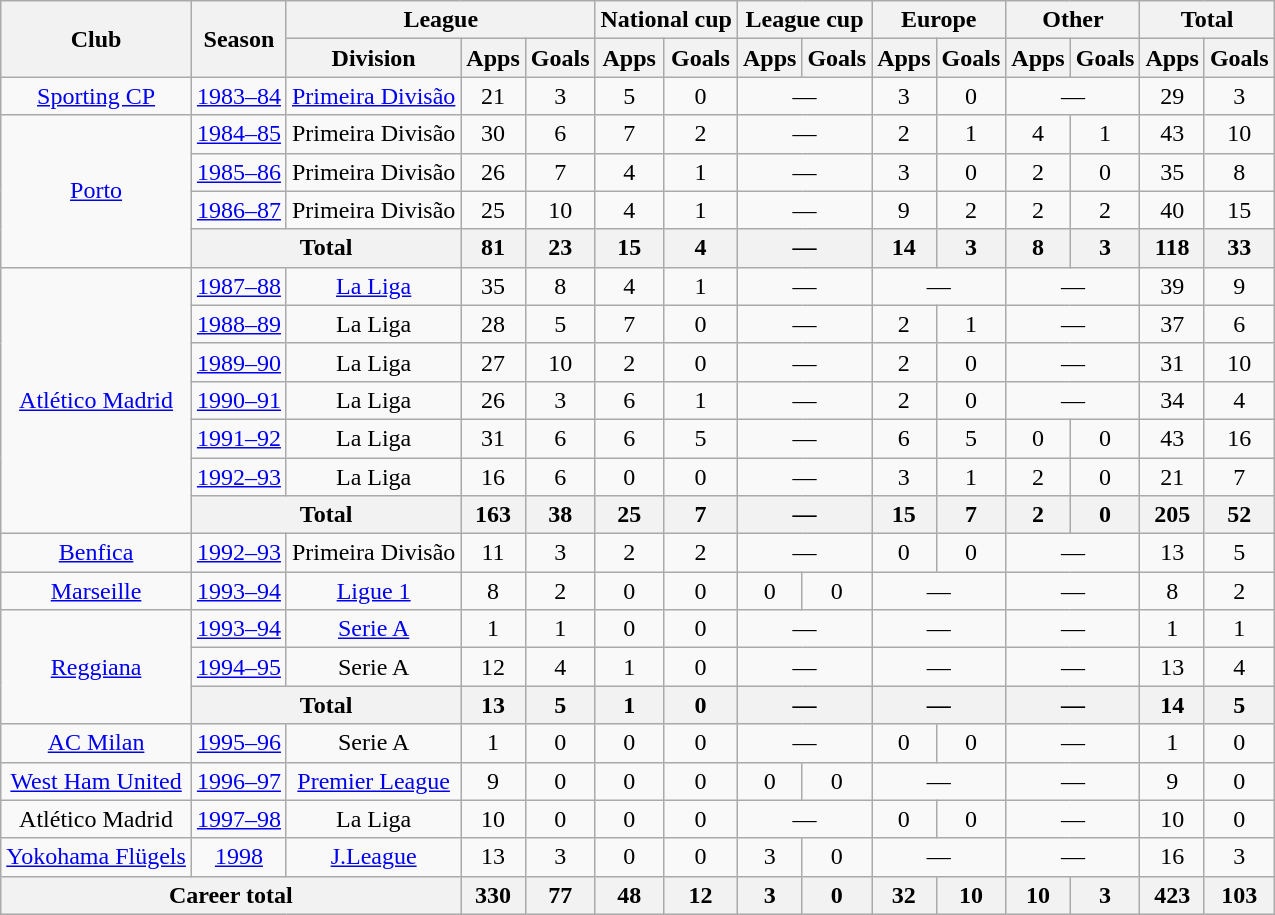<table class="wikitable" style="text-align:center">
<tr>
<th rowspan="2">Club</th>
<th rowspan="2">Season</th>
<th colspan="3">League</th>
<th colspan="2">National cup</th>
<th colspan="2">League cup</th>
<th colspan="2">Europe</th>
<th colspan="2">Other</th>
<th colspan="2">Total</th>
</tr>
<tr>
<th>Division</th>
<th>Apps</th>
<th>Goals</th>
<th>Apps</th>
<th>Goals</th>
<th>Apps</th>
<th>Goals</th>
<th>Apps</th>
<th>Goals</th>
<th>Apps</th>
<th>Goals</th>
<th>Apps</th>
<th>Goals</th>
</tr>
<tr>
<td><a href='#'>Sporting CP</a></td>
<td><a href='#'>1983–84</a></td>
<td><a href='#'>Primeira Divisão</a></td>
<td>21</td>
<td>3</td>
<td>5</td>
<td>0</td>
<td colspan="2">—</td>
<td>3</td>
<td>0</td>
<td colspan="2">—</td>
<td>29</td>
<td>3</td>
</tr>
<tr>
<td rowspan="4"><a href='#'>Porto</a></td>
<td><a href='#'>1984–85</a></td>
<td>Primeira Divisão</td>
<td>30</td>
<td>6</td>
<td>7</td>
<td>2</td>
<td colspan="2">—</td>
<td>2</td>
<td>1</td>
<td>4</td>
<td>1</td>
<td>43</td>
<td>10</td>
</tr>
<tr>
<td><a href='#'>1985–86</a></td>
<td>Primeira Divisão</td>
<td>26</td>
<td>7</td>
<td>4</td>
<td>1</td>
<td colspan="2">—</td>
<td>3</td>
<td>0</td>
<td>2</td>
<td>0</td>
<td>35</td>
<td>8</td>
</tr>
<tr>
<td><a href='#'>1986–87</a></td>
<td>Primeira Divisão</td>
<td>25</td>
<td>10</td>
<td>4</td>
<td>1</td>
<td colspan="2">—</td>
<td>9</td>
<td>2</td>
<td>2</td>
<td>2</td>
<td>40</td>
<td>15</td>
</tr>
<tr>
<th colspan="2">Total</th>
<th>81</th>
<th>23</th>
<th>15</th>
<th>4</th>
<th colspan="2">—</th>
<th>14</th>
<th>3</th>
<th>8</th>
<th>3</th>
<th>118</th>
<th>33</th>
</tr>
<tr>
<td rowspan="7"><a href='#'>Atlético Madrid</a></td>
<td><a href='#'>1987–88</a></td>
<td><a href='#'>La Liga</a></td>
<td>35</td>
<td>8</td>
<td>4</td>
<td>1</td>
<td colspan="2">—</td>
<td colspan="2">—</td>
<td colspan="2">—</td>
<td>39</td>
<td>9</td>
</tr>
<tr>
<td><a href='#'>1988–89</a></td>
<td>La Liga</td>
<td>28</td>
<td>5</td>
<td>7</td>
<td>0</td>
<td colspan="2">—</td>
<td>2</td>
<td>1</td>
<td colspan="2">—</td>
<td>37</td>
<td>6</td>
</tr>
<tr>
<td><a href='#'>1989–90</a></td>
<td>La Liga</td>
<td>27</td>
<td>10</td>
<td>2</td>
<td>0</td>
<td colspan="2">—</td>
<td>2</td>
<td>0</td>
<td colspan="2">—</td>
<td>31</td>
<td>10</td>
</tr>
<tr>
<td><a href='#'>1990–91</a></td>
<td>La Liga</td>
<td>26</td>
<td>3</td>
<td>6</td>
<td>1</td>
<td colspan="2">—</td>
<td>2</td>
<td>0</td>
<td colspan="2">—</td>
<td>34</td>
<td>4</td>
</tr>
<tr>
<td><a href='#'>1991–92</a></td>
<td>La Liga</td>
<td>31</td>
<td>6</td>
<td>6</td>
<td>5</td>
<td colspan="2">—</td>
<td>6</td>
<td>5</td>
<td>0</td>
<td>0</td>
<td>43</td>
<td>16</td>
</tr>
<tr>
<td><a href='#'>1992–93</a></td>
<td>La Liga</td>
<td>16</td>
<td>6</td>
<td>0</td>
<td>0</td>
<td colspan="2">—</td>
<td>3</td>
<td>1</td>
<td>2</td>
<td>0</td>
<td>21</td>
<td>7</td>
</tr>
<tr>
<th colspan="2">Total</th>
<th>163</th>
<th>38</th>
<th>25</th>
<th>7</th>
<th colspan="2">—</th>
<th>15</th>
<th>7</th>
<th>2</th>
<th>0</th>
<th>205</th>
<th>52</th>
</tr>
<tr>
<td><a href='#'>Benfica</a></td>
<td><a href='#'>1992–93</a></td>
<td>Primeira Divisão</td>
<td>11</td>
<td>3</td>
<td>2</td>
<td>2</td>
<td colspan="2">—</td>
<td>0</td>
<td>0</td>
<td colspan="2">—</td>
<td>13</td>
<td>5</td>
</tr>
<tr>
<td><a href='#'>Marseille</a></td>
<td><a href='#'>1993–94</a></td>
<td><a href='#'>Ligue 1</a></td>
<td>8</td>
<td>2</td>
<td>0</td>
<td>0</td>
<td>0</td>
<td>0</td>
<td colspan="2">—</td>
<td colspan="2">—</td>
<td>8</td>
<td>2</td>
</tr>
<tr>
<td rowspan="3"><a href='#'>Reggiana</a></td>
<td><a href='#'>1993–94</a></td>
<td><a href='#'>Serie A</a></td>
<td>1</td>
<td>1</td>
<td>0</td>
<td>0</td>
<td colspan="2">—</td>
<td colspan="2">—</td>
<td colspan="2">—</td>
<td>1</td>
<td>1</td>
</tr>
<tr>
<td><a href='#'>1994–95</a></td>
<td>Serie A</td>
<td>12</td>
<td>4</td>
<td>1</td>
<td>0</td>
<td colspan="2">—</td>
<td colspan="2">—</td>
<td colspan="2">—</td>
<td>13</td>
<td>4</td>
</tr>
<tr>
<th colspan="2">Total</th>
<th>13</th>
<th>5</th>
<th>1</th>
<th>0</th>
<th colspan="2">—</th>
<th colspan="2">—</th>
<th colspan="2">—</th>
<th>14</th>
<th>5</th>
</tr>
<tr>
<td><a href='#'>AC Milan</a></td>
<td><a href='#'>1995–96</a></td>
<td>Serie A</td>
<td>1</td>
<td>0</td>
<td>0</td>
<td>0</td>
<td colspan="2">—</td>
<td>0</td>
<td>0</td>
<td colspan="2">—</td>
<td>1</td>
<td>0</td>
</tr>
<tr>
<td><a href='#'>West Ham United</a></td>
<td><a href='#'>1996–97</a></td>
<td><a href='#'>Premier League</a></td>
<td>9</td>
<td>0</td>
<td>0</td>
<td>0</td>
<td>0</td>
<td>0</td>
<td colspan="2">—</td>
<td colspan="2">—</td>
<td>9</td>
<td>0</td>
</tr>
<tr>
<td>Atlético Madrid</td>
<td><a href='#'>1997–98</a></td>
<td>La Liga</td>
<td>10</td>
<td>0</td>
<td>0</td>
<td>0</td>
<td colspan="2">—</td>
<td>0</td>
<td>0</td>
<td colspan="2">—</td>
<td>10</td>
<td>0</td>
</tr>
<tr>
<td><a href='#'>Yokohama Flügels</a></td>
<td><a href='#'>1998</a></td>
<td><a href='#'>J.League</a></td>
<td>13</td>
<td>3</td>
<td>0</td>
<td>0</td>
<td>3</td>
<td>0</td>
<td colspan="2">—</td>
<td colspan="2">—</td>
<td>16</td>
<td>3</td>
</tr>
<tr>
<th colspan="3">Career total</th>
<th>330</th>
<th>77</th>
<th>48</th>
<th>12</th>
<th>3</th>
<th>0</th>
<th>32</th>
<th>10</th>
<th>10</th>
<th>3</th>
<th>423</th>
<th>103</th>
</tr>
</table>
